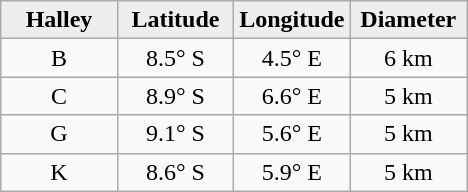<table class="wikitable">
<tr>
<th width="25%" style="background:#eeeeee;">Halley</th>
<th width="25%" style="background:#eeeeee;">Latitude</th>
<th width="25%" style="background:#eeeeee;">Longitude</th>
<th width="25%" style="background:#eeeeee;">Diameter</th>
</tr>
<tr>
<td align="center">B</td>
<td align="center">8.5° S</td>
<td align="center">4.5° E</td>
<td align="center">6 km</td>
</tr>
<tr>
<td align="center">C</td>
<td align="center">8.9° S</td>
<td align="center">6.6° E</td>
<td align="center">5 km</td>
</tr>
<tr>
<td align="center">G</td>
<td align="center">9.1° S</td>
<td align="center">5.6° E</td>
<td align="center">5 km</td>
</tr>
<tr>
<td align="center">K</td>
<td align="center">8.6° S</td>
<td align="center">5.9° E</td>
<td align="center">5 km</td>
</tr>
</table>
